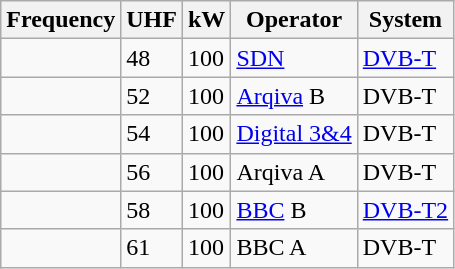<table class="wikitable sortable">
<tr>
<th>Frequency</th>
<th>UHF</th>
<th>kW</th>
<th>Operator</th>
<th>System</th>
</tr>
<tr>
<td></td>
<td>48</td>
<td>100</td>
<td><a href='#'>SDN</a></td>
<td><a href='#'>DVB-T</a></td>
</tr>
<tr>
<td></td>
<td>52</td>
<td>100</td>
<td><a href='#'>Arqiva</a> B</td>
<td>DVB-T</td>
</tr>
<tr>
<td></td>
<td>54</td>
<td>100</td>
<td><a href='#'>Digital 3&4</a></td>
<td>DVB-T</td>
</tr>
<tr>
<td></td>
<td>56</td>
<td>100</td>
<td>Arqiva A</td>
<td>DVB-T</td>
</tr>
<tr>
<td></td>
<td>58</td>
<td>100</td>
<td><a href='#'>BBC</a> B</td>
<td><a href='#'>DVB-T2</a></td>
</tr>
<tr>
<td></td>
<td>61</td>
<td>100</td>
<td>BBC A</td>
<td>DVB-T</td>
</tr>
</table>
